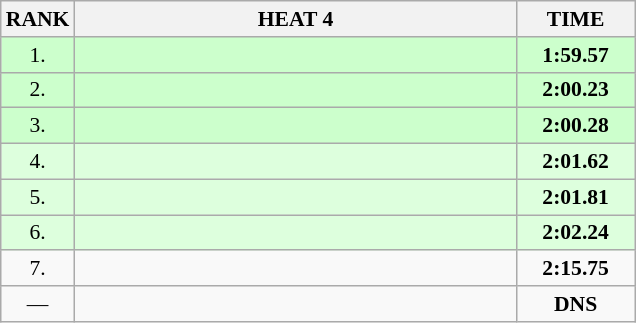<table class="wikitable" style="border-collapse: collapse; font-size: 90%;">
<tr>
<th>RANK</th>
<th style="width: 20em">HEAT 4</th>
<th style="width: 5em">TIME</th>
</tr>
<tr style="background:#ccffcc;">
<td align="center">1.</td>
<td></td>
<td align="center"><strong>1:59.57</strong></td>
</tr>
<tr style="background:#ccffcc;">
<td align="center">2.</td>
<td></td>
<td align="center"><strong>2:00.23</strong></td>
</tr>
<tr style="background:#ccffcc;">
<td align="center">3.</td>
<td></td>
<td align="center"><strong>2:00.28</strong></td>
</tr>
<tr style="background:#ddffdd;">
<td align="center">4.</td>
<td></td>
<td align="center"><strong>2:01.62</strong></td>
</tr>
<tr style="background:#ddffdd;">
<td align="center">5.</td>
<td></td>
<td align="center"><strong>2:01.81</strong></td>
</tr>
<tr style="background:#ddffdd;">
<td align="center">6.</td>
<td></td>
<td align="center"><strong>2:02.24</strong></td>
</tr>
<tr>
<td align="center">7.</td>
<td></td>
<td align="center"><strong>2:15.75</strong></td>
</tr>
<tr>
<td align="center">—</td>
<td></td>
<td align="center"><strong>DNS</strong></td>
</tr>
</table>
